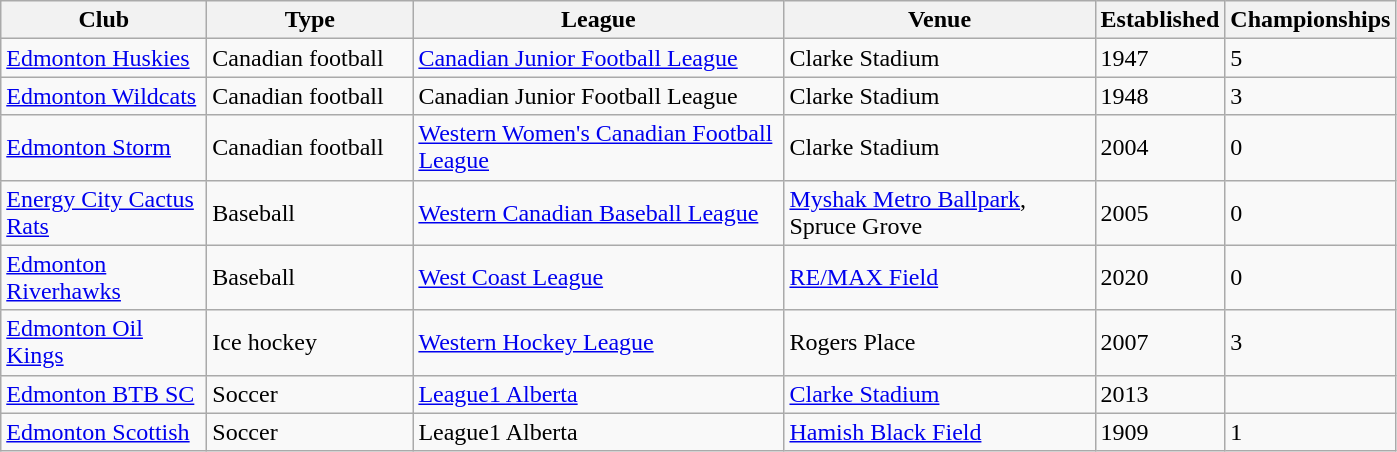<table class="wikitable col5center col6center">
<tr>
<th style="width:130px;">Club</th>
<th style="width:130px;">Type</th>
<th style="width:240px;">League</th>
<th style="width:200px;">Venue</th>
<th style="width:50px;">Established</th>
<th style="width:20px;">Championships</th>
</tr>
<tr>
<td><a href='#'>Edmonton Huskies</a></td>
<td>Canadian football</td>
<td><a href='#'>Canadian Junior Football League</a></td>
<td>Clarke Stadium</td>
<td>1947</td>
<td>5</td>
</tr>
<tr>
<td><a href='#'>Edmonton Wildcats</a></td>
<td>Canadian football</td>
<td>Canadian Junior Football League</td>
<td>Clarke Stadium</td>
<td>1948</td>
<td>3</td>
</tr>
<tr>
<td><a href='#'>Edmonton Storm</a></td>
<td>Canadian football</td>
<td><a href='#'>Western Women's Canadian Football League</a></td>
<td>Clarke Stadium</td>
<td>2004</td>
<td>0</td>
</tr>
<tr>
<td><a href='#'>Energy City Cactus Rats</a></td>
<td>Baseball</td>
<td><a href='#'>Western Canadian Baseball League</a></td>
<td><a href='#'>Myshak Metro Ballpark</a>, Spruce Grove</td>
<td>2005</td>
<td>0</td>
</tr>
<tr>
<td><a href='#'>Edmonton Riverhawks</a></td>
<td>Baseball</td>
<td><a href='#'>West Coast League</a></td>
<td><a href='#'>RE/MAX Field</a></td>
<td>2020</td>
<td>0</td>
</tr>
<tr>
<td><a href='#'>Edmonton Oil Kings</a></td>
<td>Ice hockey</td>
<td><a href='#'>Western Hockey League</a></td>
<td>Rogers Place</td>
<td>2007</td>
<td>3</td>
</tr>
<tr>
<td><a href='#'>Edmonton BTB SC</a></td>
<td>Soccer</td>
<td><a href='#'>League1 Alberta</a></td>
<td><a href='#'>Clarke Stadium</a></td>
<td>2013</td>
<td></td>
</tr>
<tr>
<td><a href='#'>Edmonton Scottish</a></td>
<td>Soccer</td>
<td>League1 Alberta</td>
<td><a href='#'>Hamish Black Field</a></td>
<td>1909</td>
<td>1</td>
</tr>
</table>
